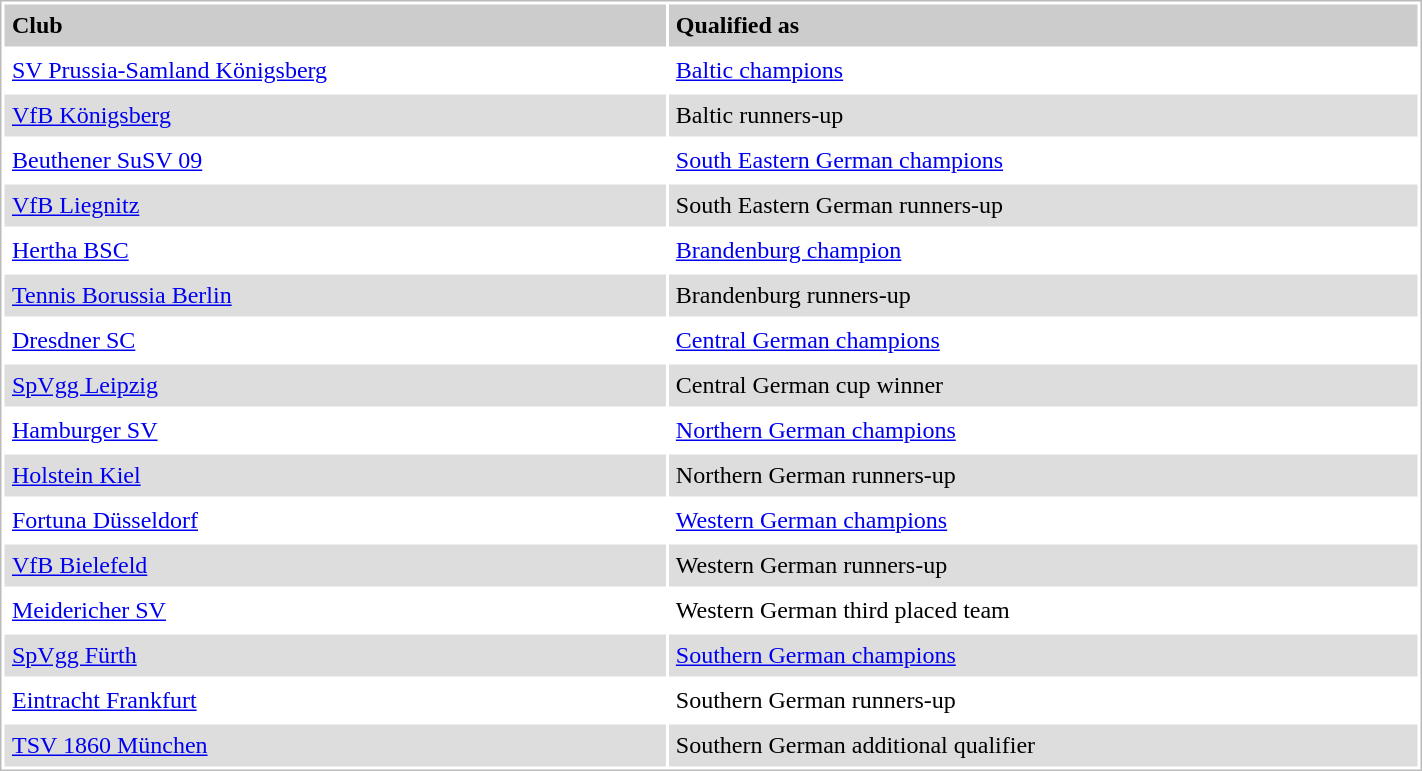<table style="border:1px solid #bbb;background:#fff;" cellpadding="5" cellspacing="2" width="75%">
<tr style="background:#ccc;font-weight:bold">
<td>Club</td>
<td>Qualified as</td>
</tr>
<tr>
<td><a href='#'>SV Prussia-Samland Königsberg</a></td>
<td><a href='#'>Baltic champions</a></td>
</tr>
<tr style="background:#ddd">
<td><a href='#'>VfB Königsberg</a></td>
<td>Baltic runners-up</td>
</tr>
<tr>
<td><a href='#'>Beuthener SuSV 09</a></td>
<td><a href='#'>South Eastern German champions</a></td>
</tr>
<tr style="background:#ddd">
<td><a href='#'>VfB Liegnitz</a></td>
<td>South Eastern German runners-up</td>
</tr>
<tr>
<td><a href='#'>Hertha BSC</a></td>
<td><a href='#'>Brandenburg champion</a></td>
</tr>
<tr style="background:#ddd">
<td><a href='#'>Tennis Borussia Berlin</a></td>
<td>Brandenburg runners-up</td>
</tr>
<tr>
<td><a href='#'>Dresdner SC</a></td>
<td><a href='#'>Central German champions</a></td>
</tr>
<tr style="background:#ddd">
<td><a href='#'>SpVgg Leipzig</a></td>
<td>Central German cup winner</td>
</tr>
<tr>
<td><a href='#'>Hamburger SV</a></td>
<td><a href='#'>Northern German champions</a></td>
</tr>
<tr style="background:#ddd">
<td><a href='#'>Holstein Kiel</a></td>
<td>Northern German runners-up</td>
</tr>
<tr>
<td><a href='#'>Fortuna Düsseldorf</a></td>
<td><a href='#'>Western German champions</a></td>
</tr>
<tr style="background:#ddd">
<td><a href='#'>VfB Bielefeld</a></td>
<td>Western German runners-up</td>
</tr>
<tr>
<td><a href='#'>Meidericher SV</a></td>
<td>Western German third placed team</td>
</tr>
<tr style="background:#ddd">
<td><a href='#'>SpVgg Fürth</a></td>
<td><a href='#'>Southern German champions</a></td>
</tr>
<tr>
<td><a href='#'>Eintracht Frankfurt</a></td>
<td>Southern German runners-up</td>
</tr>
<tr style="background:#ddd">
<td><a href='#'>TSV 1860 München</a></td>
<td>Southern German additional qualifier</td>
</tr>
</table>
